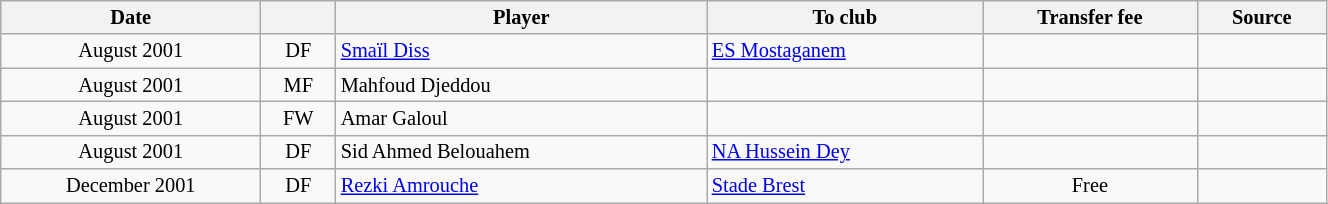<table class="wikitable sortable" style="width:70%; text-align:center; font-size:85%; text-align:centre;">
<tr>
<th><strong>Date</strong></th>
<th><strong></strong></th>
<th><strong>Player</strong></th>
<th><strong>To club</strong></th>
<th><strong>Transfer fee</strong></th>
<th><strong>Source</strong></th>
</tr>
<tr>
<td>August 2001</td>
<td>DF</td>
<td align="left"> <a href='#'>Smaïl Diss</a></td>
<td align="left"><a href='#'>ES Mostaganem</a></td>
<td></td>
<td></td>
</tr>
<tr>
<td>August 2001</td>
<td>MF</td>
<td align="left"> Mahfoud Djeddou</td>
<td align="left"></td>
<td></td>
<td></td>
</tr>
<tr>
<td>August 2001</td>
<td>FW</td>
<td align="left"> Amar Galoul</td>
<td align="left"></td>
<td></td>
<td></td>
</tr>
<tr>
<td>August 2001</td>
<td>DF</td>
<td align="left"> Sid Ahmed Belouahem</td>
<td align="left"><a href='#'>NA Hussein Dey</a></td>
<td></td>
<td></td>
</tr>
<tr>
<td>December 2001</td>
<td>DF</td>
<td align="left"> <a href='#'>Rezki Amrouche</a></td>
<td align="left"> <a href='#'>Stade Brest</a></td>
<td>Free</td>
<td></td>
</tr>
</table>
